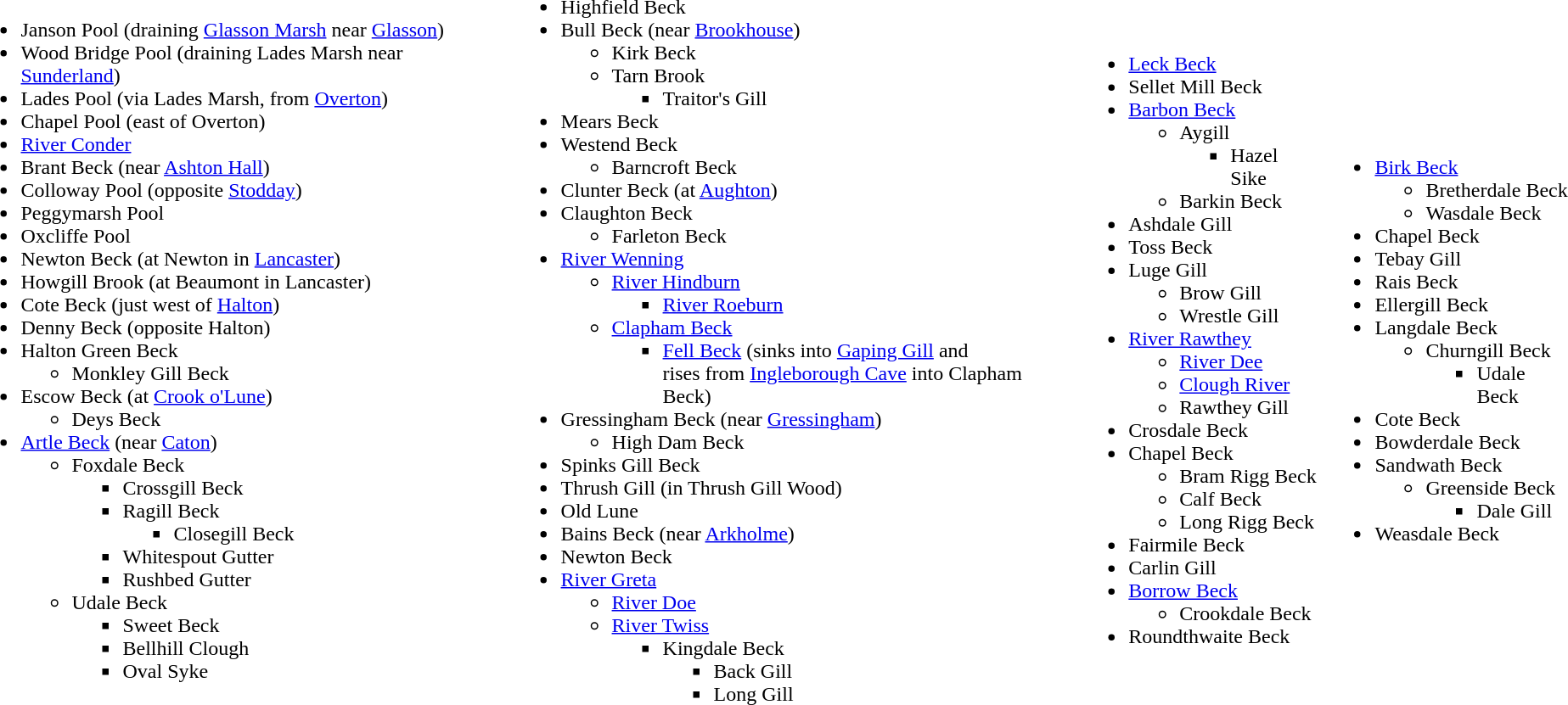<table>
<tr>
<td><br><ul><li>Janson Pool (draining <a href='#'>Glasson Marsh</a> near <a href='#'>Glasson</a>)</li><li>Wood Bridge Pool (draining Lades Marsh near <a href='#'>Sunderland</a>)</li><li>Lades Pool (via Lades Marsh, from <a href='#'>Overton</a>)</li><li>Chapel Pool (east of Overton)</li><li><a href='#'>River Conder</a></li><li>Brant Beck (near <a href='#'>Ashton Hall</a>)</li><li>Colloway Pool (opposite <a href='#'>Stodday</a>)</li><li>Peggymarsh Pool</li><li>Oxcliffe Pool</li><li>Newton Beck (at Newton in <a href='#'>Lancaster</a>)</li><li>Howgill Brook (at Beaumont in Lancaster)</li><li>Cote Beck (just west of <a href='#'>Halton</a>)</li><li>Denny Beck (opposite Halton)</li><li>Halton Green Beck<ul><li>Monkley Gill Beck</li></ul></li><li>Escow Beck (at <a href='#'>Crook o'Lune</a>)<ul><li>Deys Beck</li></ul></li><li><a href='#'>Artle Beck</a> (near <a href='#'>Caton</a>)<ul><li>Foxdale Beck<ul><li>Crossgill Beck</li><li>Ragill Beck<ul><li>Closegill Beck</li></ul></li><li>Whitespout Gutter</li><li>Rushbed Gutter</li></ul></li><li>Udale Beck<ul><li>Sweet Beck</li><li>Bellhill Clough</li><li>Oval Syke</li></ul></li></ul></li></ul></td>
<td><br><ul><li>Highfield Beck</li><li>Bull Beck (near <a href='#'>Brookhouse</a>)<ul><li>Kirk Beck</li><li>Tarn Brook<ul><li>Traitor's Gill</li></ul></li></ul></li><li>Mears Beck</li><li>Westend Beck<ul><li>Barncroft Beck</li></ul></li><li>Clunter Beck (at <a href='#'>Aughton</a>)</li><li>Claughton Beck<ul><li>Farleton Beck</li></ul></li><li><a href='#'>River Wenning</a><ul><li><a href='#'>River Hindburn</a><ul><li><a href='#'>River Roeburn</a></li></ul></li><li><a href='#'>Clapham Beck</a><ul><li><a href='#'>Fell Beck</a> (sinks into <a href='#'>Gaping Gill</a> and<br>rises from <a href='#'>Ingleborough Cave</a> into Clapham Beck)</li></ul></li></ul></li><li>Gressingham Beck (near <a href='#'>Gressingham</a>)<ul><li>High Dam Beck</li></ul></li><li>Spinks Gill Beck</li><li>Thrush Gill (in Thrush Gill Wood)</li><li>Old Lune</li><li>Bains Beck (near <a href='#'>Arkholme</a>)</li><li>Newton Beck</li><li><a href='#'>River Greta</a><ul><li><a href='#'>River Doe</a></li><li><a href='#'>River Twiss</a><ul><li>Kingdale Beck<ul><li>Back Gill</li><li>Long Gill</li></ul></li></ul></li></ul></li></ul></td>
<td><br><ul><li><a href='#'>Leck Beck</a></li><li>Sellet Mill Beck</li><li><a href='#'>Barbon Beck</a><ul><li>Aygill<ul><li>Hazel Sike</li></ul></li><li>Barkin Beck</li></ul></li><li>Ashdale Gill</li><li>Toss Beck</li><li>Luge Gill<ul><li>Brow Gill</li><li>Wrestle Gill</li></ul></li><li><a href='#'>River Rawthey</a><ul><li><a href='#'>River Dee</a></li><li><a href='#'>Clough River</a></li><li>Rawthey Gill</li></ul></li><li>Crosdale Beck</li><li>Chapel Beck<ul><li>Bram Rigg Beck</li><li>Calf Beck</li><li>Long Rigg Beck</li></ul></li><li>Fairmile Beck</li><li>Carlin Gill</li><li><a href='#'>Borrow Beck</a><ul><li>Crookdale Beck</li></ul></li><li>Roundthwaite Beck</li></ul></td>
<td><br><ul><li><a href='#'>Birk Beck</a><ul><li>Bretherdale Beck</li><li>Wasdale Beck</li></ul></li><li>Chapel Beck</li><li>Tebay Gill</li><li>Rais Beck</li><li>Ellergill Beck</li><li>Langdale Beck<ul><li>Churngill Beck<ul><li>Udale Beck</li></ul></li></ul></li><li>Cote Beck</li><li>Bowderdale Beck</li><li>Sandwath Beck<ul><li>Greenside Beck<ul><li>Dale Gill</li></ul></li></ul></li><li>Weasdale Beck</li></ul></td>
</tr>
</table>
